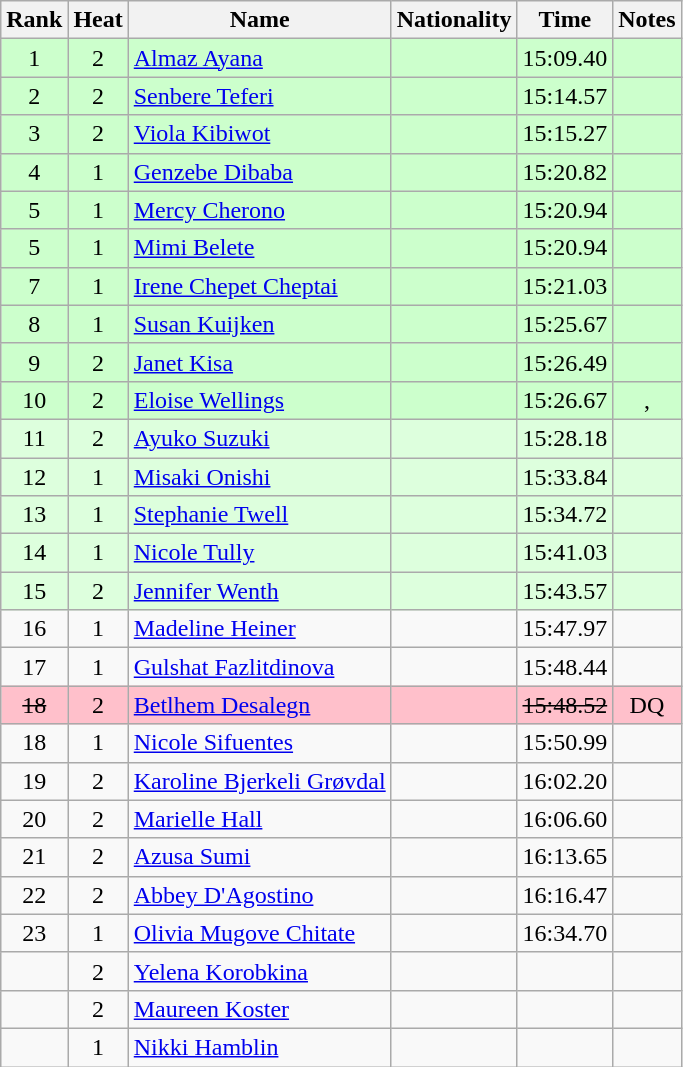<table class="wikitable sortable" style="text-align:center">
<tr>
<th>Rank</th>
<th>Heat</th>
<th>Name</th>
<th>Nationality</th>
<th>Time</th>
<th>Notes</th>
</tr>
<tr bgcolor=ccffcc>
<td>1</td>
<td>2</td>
<td align=left><a href='#'>Almaz Ayana</a></td>
<td align=left></td>
<td>15:09.40</td>
<td></td>
</tr>
<tr bgcolor=ccffcc>
<td>2</td>
<td>2</td>
<td align=left><a href='#'>Senbere Teferi</a></td>
<td align=left></td>
<td>15:14.57</td>
<td></td>
</tr>
<tr bgcolor=ccffcc>
<td>3</td>
<td>2</td>
<td align=left><a href='#'>Viola Kibiwot</a></td>
<td align=left></td>
<td>15:15.27</td>
<td></td>
</tr>
<tr bgcolor=ccffcc>
<td>4</td>
<td>1</td>
<td align=left><a href='#'>Genzebe Dibaba</a></td>
<td align=left></td>
<td>15:20.82</td>
<td></td>
</tr>
<tr bgcolor=ccffcc>
<td>5</td>
<td>1</td>
<td align=left><a href='#'>Mercy Cherono</a></td>
<td align=left></td>
<td>15:20.94</td>
<td></td>
</tr>
<tr bgcolor=ccffcc>
<td>5</td>
<td>1</td>
<td align=left><a href='#'>Mimi Belete</a></td>
<td align=left></td>
<td>15:20.94</td>
<td></td>
</tr>
<tr bgcolor=ccffcc>
<td>7</td>
<td>1</td>
<td align=left><a href='#'>Irene Chepet Cheptai</a></td>
<td align=left></td>
<td>15:21.03</td>
<td></td>
</tr>
<tr bgcolor=ccffcc>
<td>8</td>
<td>1</td>
<td align=left><a href='#'>Susan Kuijken</a></td>
<td align=left></td>
<td>15:25.67</td>
<td></td>
</tr>
<tr bgcolor=ccffcc>
<td>9</td>
<td>2</td>
<td align=left><a href='#'>Janet Kisa</a></td>
<td align=left></td>
<td>15:26.49</td>
<td></td>
</tr>
<tr bgcolor=ccffcc>
<td>10</td>
<td>2</td>
<td align=left><a href='#'>Eloise Wellings</a></td>
<td align=left></td>
<td>15:26.67</td>
<td>, </td>
</tr>
<tr bgcolor=ddffdd>
<td>11</td>
<td>2</td>
<td align=left><a href='#'>Ayuko Suzuki</a></td>
<td align=left></td>
<td>15:28.18</td>
<td></td>
</tr>
<tr bgcolor=ddffdd>
<td>12</td>
<td>1</td>
<td align=left><a href='#'>Misaki Onishi</a></td>
<td align=left></td>
<td>15:33.84</td>
<td></td>
</tr>
<tr bgcolor=ddffdd>
<td>13</td>
<td>1</td>
<td align=left><a href='#'>Stephanie Twell</a></td>
<td align=left></td>
<td>15:34.72</td>
<td></td>
</tr>
<tr bgcolor=ddffdd>
<td>14</td>
<td>1</td>
<td align=left><a href='#'>Nicole Tully</a></td>
<td align=left></td>
<td>15:41.03</td>
<td></td>
</tr>
<tr bgcolor=ddffdd>
<td>15</td>
<td>2</td>
<td align=left><a href='#'>Jennifer Wenth</a></td>
<td align=left></td>
<td>15:43.57</td>
<td></td>
</tr>
<tr>
<td>16</td>
<td>1</td>
<td align=left><a href='#'>Madeline Heiner</a></td>
<td align=left></td>
<td>15:47.97</td>
<td></td>
</tr>
<tr>
<td>17</td>
<td>1</td>
<td align=left><a href='#'>Gulshat Fazlitdinova</a></td>
<td align=left></td>
<td>15:48.44</td>
<td></td>
</tr>
<tr bgcolor=pink>
<td><s>18 </s></td>
<td>2</td>
<td align=left><a href='#'>Betlhem Desalegn</a></td>
<td align=left></td>
<td><s>15:48.52 </s></td>
<td>DQ</td>
</tr>
<tr>
<td>18</td>
<td>1</td>
<td align=left><a href='#'>Nicole Sifuentes</a></td>
<td align=left></td>
<td>15:50.99</td>
<td></td>
</tr>
<tr>
<td>19</td>
<td>2</td>
<td align=left><a href='#'>Karoline Bjerkeli Grøvdal</a></td>
<td align=left></td>
<td>16:02.20</td>
<td></td>
</tr>
<tr>
<td>20</td>
<td>2</td>
<td align=left><a href='#'>Marielle Hall</a></td>
<td align=left></td>
<td>16:06.60</td>
<td></td>
</tr>
<tr>
<td>21</td>
<td>2</td>
<td align=left><a href='#'>Azusa Sumi</a></td>
<td align=left></td>
<td>16:13.65</td>
<td></td>
</tr>
<tr>
<td>22</td>
<td>2</td>
<td align=left><a href='#'>Abbey D'Agostino</a></td>
<td align=left></td>
<td>16:16.47</td>
<td></td>
</tr>
<tr>
<td>23</td>
<td>1</td>
<td align=left><a href='#'>Olivia Mugove Chitate</a></td>
<td align=left></td>
<td>16:34.70</td>
<td></td>
</tr>
<tr>
<td></td>
<td>2</td>
<td align=left><a href='#'>Yelena Korobkina</a></td>
<td align=left></td>
<td></td>
<td></td>
</tr>
<tr>
<td></td>
<td>2</td>
<td align=left><a href='#'>Maureen Koster</a></td>
<td align=left></td>
<td></td>
<td></td>
</tr>
<tr>
<td></td>
<td>1</td>
<td align=left><a href='#'>Nikki Hamblin</a></td>
<td align=left></td>
<td></td>
<td></td>
</tr>
</table>
